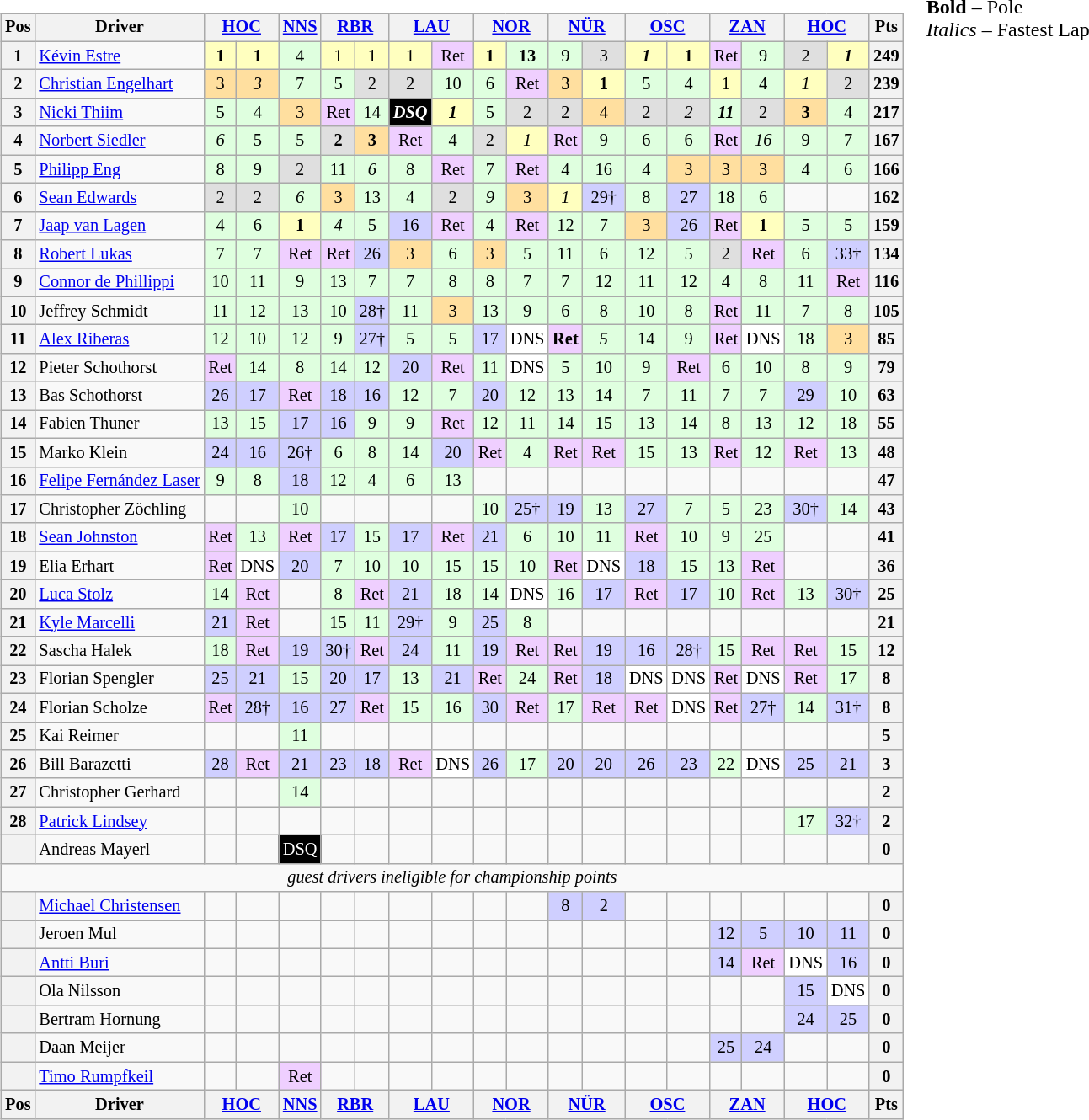<table>
<tr>
<td><br><table class="wikitable" style="font-size:85%; text-align:center">
<tr valign="top">
<th valign="middle">Pos</th>
<th valign="middle">Driver</th>
<th colspan=2><a href='#'>HOC</a><br></th>
<th><a href='#'>NNS</a><br></th>
<th colspan=2><a href='#'>RBR</a><br></th>
<th colspan=2><a href='#'>LAU</a><br></th>
<th colspan=2><a href='#'>NOR</a><br></th>
<th colspan=2><a href='#'>NÜR</a><br></th>
<th colspan=2><a href='#'>OSC</a><br></th>
<th colspan=2><a href='#'>ZAN</a><br></th>
<th colspan=2><a href='#'>HOC</a><br></th>
<th valign="middle">Pts</th>
</tr>
<tr>
<th>1</th>
<td align=left> <a href='#'>Kévin Estre</a></td>
<td style="background:#FFFFBF;"><strong>1</strong></td>
<td style="background:#FFFFBF;"><strong>1</strong></td>
<td style="background:#DFFFDF;">4</td>
<td style="background:#FFFFBF;">1</td>
<td style="background:#FFFFBF;">1</td>
<td style="background:#FFFFBF;">1</td>
<td style="background:#EFCFFF;">Ret</td>
<td style="background:#FFFFBF;"><strong>1</strong></td>
<td style="background:#DFFFDF;"><strong>13</strong></td>
<td style="background:#DFFFDF;">9</td>
<td style="background:#DFDFDF;">3</td>
<td style="background:#FFFFBF;"><strong><em>1</em></strong></td>
<td style="background:#FFFFBF;"><strong>1</strong></td>
<td style="background:#EFCFFF;">Ret</td>
<td style="background:#DFFFDF;">9</td>
<td style="background:#DFDFDF;">2</td>
<td style="background:#FFFFBF;"><strong><em>1</em></strong></td>
<th>249</th>
</tr>
<tr>
<th>2</th>
<td align=left> <a href='#'>Christian Engelhart</a></td>
<td style="background:#FFDF9F;">3</td>
<td style="background:#FFDF9F;"><em>3</em></td>
<td style="background:#DFFFDF;">7</td>
<td style="background:#DFFFDF;">5</td>
<td style="background:#DFDFDF;">2</td>
<td style="background:#DFDFDF;">2</td>
<td style="background:#DFFFDF;">10</td>
<td style="background:#DFFFDF;">6</td>
<td style="background:#EFCFFF;">Ret</td>
<td style="background:#FFDF9F;">3</td>
<td style="background:#FFFFBF;"><strong>1</strong></td>
<td style="background:#DFFFDF;">5</td>
<td style="background:#DFFFDF;">4</td>
<td style="background:#FFFFBF;">1</td>
<td style="background:#DFFFDF;">4</td>
<td style="background:#FFFFBF;"><em>1</em></td>
<td style="background:#DFDFDF;">2</td>
<th>239</th>
</tr>
<tr>
<th>3</th>
<td align=left> <a href='#'>Nicki Thiim</a></td>
<td style="background:#DFFFDF;">5</td>
<td style="background:#DFFFDF;">4</td>
<td style="background:#FFDF9F;">3</td>
<td style="background:#EFCFFF;">Ret</td>
<td style="background:#DFFFDF;">14</td>
<td style="background:#000000; color:white;"><strong><em>DSQ</em></strong></td>
<td style="background:#FFFFBF;"><strong><em>1</em></strong></td>
<td style="background:#DFFFDF;">5</td>
<td style="background:#DFDFDF;">2</td>
<td style="background:#DFDFDF;">2</td>
<td style="background:#FFDF9F;">4</td>
<td style="background:#DFDFDF;">2</td>
<td style="background:#DFDFDF;"><em>2</em></td>
<td style="background:#DFFFDF;"><strong><em>11</em></strong></td>
<td style="background:#DFDFDF;">2</td>
<td style="background:#FFDF9F;"><strong>3</strong></td>
<td style="background:#DFFFDF;">4</td>
<th>217</th>
</tr>
<tr>
<th>4</th>
<td align=left> <a href='#'>Norbert Siedler</a></td>
<td style="background:#DFFFDF;"><em>6</em></td>
<td style="background:#DFFFDF;">5</td>
<td style="background:#DFFFDF;">5</td>
<td style="background:#DFDFDF;"><strong>2</strong></td>
<td style="background:#FFDF9F;"><strong>3</strong></td>
<td style="background:#EFCFFF;">Ret</td>
<td style="background:#DFFFDF;">4</td>
<td style="background:#DFDFDF;">2</td>
<td style="background:#FFFFBF;"><em>1</em></td>
<td style="background:#EFCFFF;">Ret</td>
<td style="background:#DFFFDF;">9</td>
<td style="background:#DFFFDF;">6</td>
<td style="background:#DFFFDF;">6</td>
<td style="background:#EFCFFF;">Ret</td>
<td style="background:#DFFFDF;"><em>16</em></td>
<td style="background:#DFFFDF;">9</td>
<td style="background:#DFFFDF;">7</td>
<th>167</th>
</tr>
<tr>
<th>5</th>
<td align=left> <a href='#'>Philipp Eng</a></td>
<td style="background:#DFFFDF;">8</td>
<td style="background:#DFFFDF;">9</td>
<td style="background:#DFDFDF;">2</td>
<td style="background:#DFFFDF;">11</td>
<td style="background:#DFFFDF;"><em>6</em></td>
<td style="background:#DFFFDF;">8</td>
<td style="background:#EFCFFF;">Ret</td>
<td style="background:#DFFFDF;">7</td>
<td style="background:#EFCFFF;">Ret</td>
<td style="background:#DFFFDF;">4</td>
<td style="background:#DFFFDF;">16</td>
<td style="background:#DFFFDF;">4</td>
<td style="background:#FFDF9F;">3</td>
<td style="background:#FFDF9F;">3</td>
<td style="background:#FFDF9F;">3</td>
<td style="background:#DFFFDF;">4</td>
<td style="background:#DFFFDF;">6</td>
<th>166</th>
</tr>
<tr>
<th>6</th>
<td align=left> <a href='#'>Sean Edwards</a></td>
<td style="background:#DFDFDF;">2</td>
<td style="background:#DFDFDF;">2</td>
<td style="background:#DFFFDF;"><em>6</em></td>
<td style="background:#FFDF9F;">3</td>
<td style="background:#DFFFDF;">13</td>
<td style="background:#DFFFDF;">4</td>
<td style="background:#DFDFDF;">2</td>
<td style="background:#DFFFDF;"><em>9</em></td>
<td style="background:#FFDF9F;">3</td>
<td style="background:#FFFFBF;"><em>1</em></td>
<td style="background:#CFCFFF;">29†</td>
<td style="background:#DFFFDF;">8</td>
<td style="background:#CFCFFF;">27</td>
<td style="background:#DFFFDF;">18</td>
<td style="background:#DFFFDF;">6</td>
<td></td>
<td></td>
<th>162</th>
</tr>
<tr>
<th>7</th>
<td align=left> <a href='#'>Jaap van Lagen</a></td>
<td style="background:#DFFFDF;">4</td>
<td style="background:#DFFFDF;">6</td>
<td style="background:#FFFFBF;"><strong>1</strong></td>
<td style="background:#DFFFDF;"><em>4</em></td>
<td style="background:#DFFFDF;">5</td>
<td style="background:#CFCFFF;">16</td>
<td style="background:#EFCFFF;">Ret</td>
<td style="background:#DFFFDF;">4</td>
<td style="background:#EFCFFF;">Ret</td>
<td style="background:#DFFFDF;">12</td>
<td style="background:#DFFFDF;">7</td>
<td style="background:#FFDF9F;">3</td>
<td style="background:#CFCFFF;">26</td>
<td style="background:#EFCFFF;">Ret</td>
<td style="background:#FFFFBF;"><strong>1</strong></td>
<td style="background:#DFFFDF;">5</td>
<td style="background:#DFFFDF;">5</td>
<th>159</th>
</tr>
<tr>
<th>8</th>
<td align=left> <a href='#'>Robert Lukas</a></td>
<td style="background:#DFFFDF;">7</td>
<td style="background:#DFFFDF;">7</td>
<td style="background:#EFCFFF;">Ret</td>
<td style="background:#EFCFFF;">Ret</td>
<td style="background:#CFCFFF;">26</td>
<td style="background:#FFDF9F;">3</td>
<td style="background:#DFFFDF;">6</td>
<td style="background:#FFDF9F;">3</td>
<td style="background:#DFFFDF;">5</td>
<td style="background:#DFFFDF;">11</td>
<td style="background:#DFFFDF;">6</td>
<td style="background:#DFFFDF;">12</td>
<td style="background:#DFFFDF;">5</td>
<td style="background:#DFDFDF;">2</td>
<td style="background:#EFCFFF;">Ret</td>
<td style="background:#DFFFDF;">6</td>
<td style="background:#CFCFFF;">33†</td>
<th>134</th>
</tr>
<tr>
<th>9</th>
<td align=left> <a href='#'>Connor de Phillippi</a></td>
<td style="background:#DFFFDF;">10</td>
<td style="background:#DFFFDF;">11</td>
<td style="background:#DFFFDF;">9</td>
<td style="background:#DFFFDF;">13</td>
<td style="background:#DFFFDF;">7</td>
<td style="background:#DFFFDF;">7</td>
<td style="background:#DFFFDF;">8</td>
<td style="background:#DFFFDF;">8</td>
<td style="background:#DFFFDF;">7</td>
<td style="background:#DFFFDF;">7</td>
<td style="background:#DFFFDF;">12</td>
<td style="background:#DFFFDF;">11</td>
<td style="background:#DFFFDF;">12</td>
<td style="background:#DFFFDF;">4</td>
<td style="background:#DFFFDF;">8</td>
<td style="background:#DFFFDF;">11</td>
<td style="background:#EFCFFF;">Ret</td>
<th>116</th>
</tr>
<tr>
<th>10</th>
<td align=left> Jeffrey Schmidt</td>
<td style="background:#DFFFDF;">11</td>
<td style="background:#DFFFDF;">12</td>
<td style="background:#DFFFDF;">13</td>
<td style="background:#DFFFDF;">10</td>
<td style="background:#CFCFFF;">28†</td>
<td style="background:#DFFFDF;">11</td>
<td style="background:#FFDF9F;">3</td>
<td style="background:#DFFFDF;">13</td>
<td style="background:#DFFFDF;">9</td>
<td style="background:#DFFFDF;">6</td>
<td style="background:#DFFFDF;">8</td>
<td style="background:#DFFFDF;">10</td>
<td style="background:#DFFFDF;">8</td>
<td style="background:#EFCFFF;">Ret</td>
<td style="background:#DFFFDF;">11</td>
<td style="background:#DFFFDF;">7</td>
<td style="background:#DFFFDF;">8</td>
<th>105</th>
</tr>
<tr>
<th>11</th>
<td align=left> <a href='#'>Alex Riberas</a></td>
<td style="background:#DFFFDF;">12</td>
<td style="background:#DFFFDF;">10</td>
<td style="background:#DFFFDF;">12</td>
<td style="background:#DFFFDF;">9</td>
<td style="background:#CFCFFF;">27†</td>
<td style="background:#DFFFDF;">5</td>
<td style="background:#DFFFDF;">5</td>
<td style="background:#CFCFFF;">17</td>
<td style="background:#FFFFFF;">DNS</td>
<td style="background:#EFCFFF;"><strong>Ret</strong></td>
<td style="background:#DFFFDF;"><em>5</em></td>
<td style="background:#DFFFDF;">14</td>
<td style="background:#DFFFDF;">9</td>
<td style="background:#EFCFFF;">Ret</td>
<td style="background:#FFFFFF;">DNS</td>
<td style="background:#DFFFDF;">18</td>
<td style="background:#FFDF9F;">3</td>
<th>85</th>
</tr>
<tr>
<th>12</th>
<td align=left> Pieter Schothorst</td>
<td style="background:#EFCFFF;">Ret</td>
<td style="background:#DFFFDF;">14</td>
<td style="background:#DFFFDF;">8</td>
<td style="background:#DFFFDF;">14</td>
<td style="background:#DFFFDF;">12</td>
<td style="background:#CFCFFF;">20</td>
<td style="background:#EFCFFF;">Ret</td>
<td style="background:#DFFFDF;">11</td>
<td style="background:#FFFFFF;">DNS</td>
<td style="background:#DFFFDF;">5</td>
<td style="background:#DFFFDF;">10</td>
<td style="background:#DFFFDF;">9</td>
<td style="background:#EFCFFF;">Ret</td>
<td style="background:#DFFFDF;">6</td>
<td style="background:#DFFFDF;">10</td>
<td style="background:#DFFFDF;">8</td>
<td style="background:#DFFFDF;">9</td>
<th>79</th>
</tr>
<tr>
<th>13</th>
<td align=left> Bas Schothorst</td>
<td style="background:#CFCFFF;">26</td>
<td style="background:#CFCFFF;">17</td>
<td style="background:#EFCFFF;">Ret</td>
<td style="background:#CFCFFF;">18</td>
<td style="background:#CFCFFF;">16</td>
<td style="background:#DFFFDF;">12</td>
<td style="background:#DFFFDF;">7</td>
<td style="background:#CFCFFF;">20</td>
<td style="background:#DFFFDF;">12</td>
<td style="background:#DFFFDF;">13</td>
<td style="background:#DFFFDF;">14</td>
<td style="background:#DFFFDF;">7</td>
<td style="background:#DFFFDF;">11</td>
<td style="background:#DFFFDF;">7</td>
<td style="background:#DFFFDF;">7</td>
<td style="background:#CFCFFF;">29</td>
<td style="background:#DFFFDF;">10</td>
<th>63</th>
</tr>
<tr>
<th>14</th>
<td align=left> Fabien Thuner</td>
<td style="background:#DFFFDF;">13</td>
<td style="background:#DFFFDF;">15</td>
<td style="background:#CFCFFF;">17</td>
<td style="background:#CFCFFF;">16</td>
<td style="background:#DFFFDF;">9</td>
<td style="background:#DFFFDF;">9</td>
<td style="background:#EFCFFF;">Ret</td>
<td style="background:#DFFFDF;">12</td>
<td style="background:#DFFFDF;">11</td>
<td style="background:#DFFFDF;">14</td>
<td style="background:#DFFFDF;">15</td>
<td style="background:#DFFFDF;">13</td>
<td style="background:#DFFFDF;">14</td>
<td style="background:#DFFFDF;">8</td>
<td style="background:#DFFFDF;">13</td>
<td style="background:#DFFFDF;">12</td>
<td style="background:#DFFFDF;">18</td>
<th>55</th>
</tr>
<tr>
<th>15</th>
<td align=left> Marko Klein</td>
<td style="background:#CFCFFF;">24</td>
<td style="background:#CFCFFF;">16</td>
<td style="background:#CFCFFF;">26†</td>
<td style="background:#DFFFDF;">6</td>
<td style="background:#DFFFDF;">8</td>
<td style="background:#DFFFDF;">14</td>
<td style="background:#CFCFFF;">20</td>
<td style="background:#EFCFFF;">Ret</td>
<td style="background:#DFFFDF;">4</td>
<td style="background:#EFCFFF;">Ret</td>
<td style="background:#EFCFFF;">Ret</td>
<td style="background:#DFFFDF;">15</td>
<td style="background:#DFFFDF;">13</td>
<td style="background:#EFCFFF;">Ret</td>
<td style="background:#DFFFDF;">12</td>
<td style="background:#EFCFFF;">Ret</td>
<td style="background:#DFFFDF;">13</td>
<th>48</th>
</tr>
<tr>
<th>16</th>
<td align=left> <a href='#'>Felipe Fernández Laser</a></td>
<td style="background:#DFFFDF;">9</td>
<td style="background:#DFFFDF;">8</td>
<td style="background:#CFCFFF;">18</td>
<td style="background:#DFFFDF;">12</td>
<td style="background:#DFFFDF;">4</td>
<td style="background:#DFFFDF;">6</td>
<td style="background:#DFFFDF;">13</td>
<td></td>
<td></td>
<td></td>
<td></td>
<td></td>
<td></td>
<td></td>
<td></td>
<td></td>
<td></td>
<th>47</th>
</tr>
<tr>
<th>17</th>
<td align=left> Christopher Zöchling</td>
<td></td>
<td></td>
<td style="background:#DFFFDF;">10</td>
<td></td>
<td></td>
<td></td>
<td></td>
<td style="background:#DFFFDF;">10</td>
<td style="background:#CFCFFF;">25†</td>
<td style="background:#CFCFFF;">19</td>
<td style="background:#DFFFDF;">13</td>
<td style="background:#CFCFFF;">27</td>
<td style="background:#DFFFDF;">7</td>
<td style="background:#DFFFDF;">5</td>
<td style="background:#DFFFDF;">23</td>
<td style="background:#CFCFFF;">30†</td>
<td style="background:#DFFFDF;">14</td>
<th>43</th>
</tr>
<tr>
<th>18</th>
<td align=left> <a href='#'>Sean Johnston</a></td>
<td style="background:#EFCFFF;">Ret</td>
<td style="background:#DFFFDF;">13</td>
<td style="background:#EFCFFF;">Ret</td>
<td style="background:#CFCFFF;">17</td>
<td style="background:#DFFFDF;">15</td>
<td style="background:#CFCFFF;">17</td>
<td style="background:#EFCFFF;">Ret</td>
<td style="background:#CFCFFF;">21</td>
<td style="background:#DFFFDF;">6</td>
<td style="background:#DFFFDF;">10</td>
<td style="background:#DFFFDF;">11</td>
<td style="background:#EFCFFF;">Ret</td>
<td style="background:#DFFFDF;">10</td>
<td style="background:#DFFFDF;">9</td>
<td style="background:#DFFFDF;">25</td>
<td></td>
<td></td>
<th>41</th>
</tr>
<tr>
<th>19</th>
<td align=left> Elia Erhart</td>
<td style="background:#EFCFFF;">Ret</td>
<td style="background:#FFFFFF;">DNS</td>
<td style="background:#CFCFFF;">20</td>
<td style="background:#DFFFDF;">7</td>
<td style="background:#DFFFDF;">10</td>
<td style="background:#DFFFDF;">10</td>
<td style="background:#DFFFDF;">15</td>
<td style="background:#DFFFDF;">15</td>
<td style="background:#DFFFDF;">10</td>
<td style="background:#EFCFFF;">Ret</td>
<td style="background:#FFFFFF;">DNS</td>
<td style="background:#CFCFFF;">18</td>
<td style="background:#DFFFDF;">15</td>
<td style="background:#DFFFDF;">13</td>
<td style="background:#EFCFFF;">Ret</td>
<td></td>
<td></td>
<th>36</th>
</tr>
<tr>
<th>20</th>
<td align=left> <a href='#'>Luca Stolz</a></td>
<td style="background:#DFFFDF;">14</td>
<td style="background:#EFCFFF;">Ret</td>
<td></td>
<td style="background:#DFFFDF;">8</td>
<td style="background:#EFCFFF;">Ret</td>
<td style="background:#CFCFFF;">21</td>
<td style="background:#DFFFDF;">18</td>
<td style="background:#DFFFDF;">14</td>
<td style="background:#FFFFFF;">DNS</td>
<td style="background:#DFFFDF;">16</td>
<td style="background:#CFCFFF;">17</td>
<td style="background:#EFCFFF;">Ret</td>
<td style="background:#CFCFFF;">17</td>
<td style="background:#DFFFDF;">10</td>
<td style="background:#EFCFFF;">Ret</td>
<td style="background:#DFFFDF;">13</td>
<td style="background:#CFCFFF;">30†</td>
<th>25</th>
</tr>
<tr>
<th>21</th>
<td align=left> <a href='#'>Kyle Marcelli</a></td>
<td style="background:#CFCFFF;">21</td>
<td style="background:#EFCFFF;">Ret</td>
<td></td>
<td style="background:#DFFFDF;">15</td>
<td style="background:#DFFFDF;">11</td>
<td style="background:#CFCFFF;">29†</td>
<td style="background:#DFFFDF;">9</td>
<td style="background:#CFCFFF;">25</td>
<td style="background:#DFFFDF;">8</td>
<td></td>
<td></td>
<td></td>
<td></td>
<td></td>
<td></td>
<td></td>
<td></td>
<th>21</th>
</tr>
<tr>
<th>22</th>
<td align=left> Sascha Halek</td>
<td style="background:#DFFFDF;">18</td>
<td style="background:#EFCFFF;">Ret</td>
<td style="background:#CFCFFF;">19</td>
<td style="background:#CFCFFF;">30†</td>
<td style="background:#EFCFFF;">Ret</td>
<td style="background:#CFCFFF;">24</td>
<td style="background:#DFFFDF;">11</td>
<td style="background:#CFCFFF;">19</td>
<td style="background:#EFCFFF;">Ret</td>
<td style="background:#EFCFFF;">Ret</td>
<td style="background:#CFCFFF;">19</td>
<td style="background:#CFCFFF;">16</td>
<td style="background:#CFCFFF;">28†</td>
<td style="background:#DFFFDF;">15</td>
<td style="background:#EFCFFF;">Ret</td>
<td style="background:#EFCFFF;">Ret</td>
<td style="background:#DFFFDF;">15</td>
<th>12</th>
</tr>
<tr>
<th>23</th>
<td align=left> Florian Spengler</td>
<td style="background:#CFCFFF;">25</td>
<td style="background:#CFCFFF;">21</td>
<td style="background:#DFFFDF;">15</td>
<td style="background:#CFCFFF;">20</td>
<td style="background:#CFCFFF;">17</td>
<td style="background:#DFFFDF;">13</td>
<td style="background:#CFCFFF;">21</td>
<td style="background:#EFCFFF;">Ret</td>
<td style="background:#DFFFDF;">24</td>
<td style="background:#EFCFFF;">Ret</td>
<td style="background:#CFCFFF;">18</td>
<td style="background:#FFFFFF;">DNS</td>
<td style="background:#FFFFFF;">DNS</td>
<td style="background:#EFCFFF;">Ret</td>
<td style="background:#FFFFFF;">DNS</td>
<td style="background:#EFCFFF;">Ret</td>
<td style="background:#DFFFDF;">17</td>
<th>8</th>
</tr>
<tr>
<th>24</th>
<td align=left> Florian Scholze</td>
<td style="background:#EFCFFF;">Ret</td>
<td style="background:#CFCFFF;">28†</td>
<td style="background:#CFCFFF;">16</td>
<td style="background:#CFCFFF;">27</td>
<td style="background:#EFCFFF;">Ret</td>
<td style="background:#DFFFDF;">15</td>
<td style="background:#DFFFDF;">16</td>
<td style="background:#CFCFFF;">30</td>
<td style="background:#EFCFFF;">Ret</td>
<td style="background:#DFFFDF;">17</td>
<td style="background:#EFCFFF;">Ret</td>
<td style="background:#EFCFFF;">Ret</td>
<td style="background:#FFFFFF;">DNS</td>
<td style="background:#EFCFFF;">Ret</td>
<td style="background:#CFCFFF;">27†</td>
<td style="background:#DFFFDF;">14</td>
<td style="background:#CFCFFF;">31†</td>
<th>8</th>
</tr>
<tr>
<th>25</th>
<td align=left> Kai Reimer</td>
<td></td>
<td></td>
<td style="background:#DFFFDF;">11</td>
<td></td>
<td></td>
<td></td>
<td></td>
<td></td>
<td></td>
<td></td>
<td></td>
<td></td>
<td></td>
<td></td>
<td></td>
<td></td>
<td></td>
<th>5</th>
</tr>
<tr>
<th>26</th>
<td align=left> Bill Barazetti</td>
<td style="background:#CFCFFF;">28</td>
<td style="background:#EFCFFF;">Ret</td>
<td style="background:#CFCFFF;">21</td>
<td style="background:#CFCFFF;">23</td>
<td style="background:#CFCFFF;">18</td>
<td style="background:#EFCFFF;">Ret</td>
<td style="background:#FFFFFF;">DNS</td>
<td style="background:#CFCFFF;">26</td>
<td style="background:#DFFFDF;">17</td>
<td style="background:#CFCFFF;">20</td>
<td style="background:#CFCFFF;">20</td>
<td style="background:#CFCFFF;">26</td>
<td style="background:#CFCFFF;">23</td>
<td style="background:#DFFFDF;">22</td>
<td style="background:#FFFFFF;">DNS</td>
<td style="background:#CFCFFF;">25</td>
<td style="background:#CFCFFF;">21</td>
<th>3</th>
</tr>
<tr>
<th>27</th>
<td align=left> Christopher Gerhard</td>
<td></td>
<td></td>
<td style="background:#DFFFDF;">14</td>
<td></td>
<td></td>
<td></td>
<td></td>
<td></td>
<td></td>
<td></td>
<td></td>
<td></td>
<td></td>
<td></td>
<td></td>
<td></td>
<td></td>
<th>2</th>
</tr>
<tr>
<th>28</th>
<td align=left> <a href='#'>Patrick Lindsey</a></td>
<td></td>
<td></td>
<td></td>
<td></td>
<td></td>
<td></td>
<td></td>
<td></td>
<td></td>
<td></td>
<td></td>
<td></td>
<td></td>
<td></td>
<td></td>
<td style="background:#DFFFDF;">17</td>
<td style="background:#CFCFFF;">32†</td>
<th>2</th>
</tr>
<tr>
<th></th>
<td align=left> Andreas Mayerl</td>
<td></td>
<td></td>
<td style="background:#000000; color:white;">DSQ</td>
<td></td>
<td></td>
<td></td>
<td></td>
<td></td>
<td></td>
<td></td>
<td></td>
<td></td>
<td></td>
<td></td>
<td></td>
<td></td>
<td></td>
<th>0</th>
</tr>
<tr>
<td colspan=20 align=center><em>guest drivers ineligible for championship points</em></td>
</tr>
<tr>
<th></th>
<td align=left> <a href='#'>Michael Christensen</a></td>
<td></td>
<td></td>
<td></td>
<td></td>
<td></td>
<td></td>
<td></td>
<td></td>
<td></td>
<td style="background:#CFCFFF;">8</td>
<td style="background:#CFCFFF;">2</td>
<td></td>
<td></td>
<td></td>
<td></td>
<td></td>
<td></td>
<th>0</th>
</tr>
<tr>
<th></th>
<td align=left> Jeroen Mul</td>
<td></td>
<td></td>
<td></td>
<td></td>
<td></td>
<td></td>
<td></td>
<td></td>
<td></td>
<td></td>
<td></td>
<td></td>
<td></td>
<td style="background:#CFCFFF;">12</td>
<td style="background:#CFCFFF;">5</td>
<td style="background:#CFCFFF;">10</td>
<td style="background:#CFCFFF;">11</td>
<th>0</th>
</tr>
<tr>
<th></th>
<td align=left> <a href='#'>Antti Buri</a></td>
<td></td>
<td></td>
<td></td>
<td></td>
<td></td>
<td></td>
<td></td>
<td></td>
<td></td>
<td></td>
<td></td>
<td></td>
<td></td>
<td style="background:#CFCFFF;">14</td>
<td style="background:#EFCFFF;">Ret</td>
<td style="background:#FFFFFF;">DNS</td>
<td style="background:#CFCFFF;">16</td>
<th>0</th>
</tr>
<tr>
<th></th>
<td align=left> Ola Nilsson</td>
<td></td>
<td></td>
<td></td>
<td></td>
<td></td>
<td></td>
<td></td>
<td></td>
<td></td>
<td></td>
<td></td>
<td></td>
<td></td>
<td></td>
<td></td>
<td style="background:#CFCFFF;">15</td>
<td style="background:#FFFFFF;">DNS</td>
<th>0</th>
</tr>
<tr>
<th></th>
<td align=left> Bertram Hornung</td>
<td></td>
<td></td>
<td></td>
<td></td>
<td></td>
<td></td>
<td></td>
<td></td>
<td></td>
<td></td>
<td></td>
<td></td>
<td></td>
<td></td>
<td></td>
<td style="background:#CFCFFF;">24</td>
<td style="background:#CFCFFF;">25</td>
<th>0</th>
</tr>
<tr>
<th></th>
<td align=left> Daan Meijer</td>
<td></td>
<td></td>
<td></td>
<td></td>
<td></td>
<td></td>
<td></td>
<td></td>
<td></td>
<td></td>
<td></td>
<td></td>
<td></td>
<td style="background:#CFCFFF;">25</td>
<td style="background:#CFCFFF;">24</td>
<td></td>
<td></td>
<th>0</th>
</tr>
<tr>
<th></th>
<td align=left> <a href='#'>Timo Rumpfkeil</a></td>
<td></td>
<td></td>
<td style="background:#EFCFFF;">Ret</td>
<td></td>
<td></td>
<td></td>
<td></td>
<td></td>
<td></td>
<td></td>
<td></td>
<td></td>
<td></td>
<td></td>
<td></td>
<td></td>
<td></td>
<th>0</th>
</tr>
<tr>
<th valign="middle">Pos</th>
<th valign="middle">Driver</th>
<th colspan=2><a href='#'>HOC</a><br></th>
<th><a href='#'>NNS</a><br></th>
<th colspan=2><a href='#'>RBR</a><br></th>
<th colspan=2><a href='#'>LAU</a><br></th>
<th colspan=2><a href='#'>NOR</a><br></th>
<th colspan=2><a href='#'>NÜR</a><br></th>
<th colspan=2><a href='#'>OSC</a><br></th>
<th colspan=2><a href='#'>ZAN</a><br></th>
<th colspan=2><a href='#'>HOC</a><br></th>
<th valign="middle">Pts</th>
</tr>
</table>
</td>
<td valign="top"><br>
<span><strong>Bold</strong> – Pole<br>
<em>Italics</em> – Fastest Lap</span></td>
</tr>
</table>
